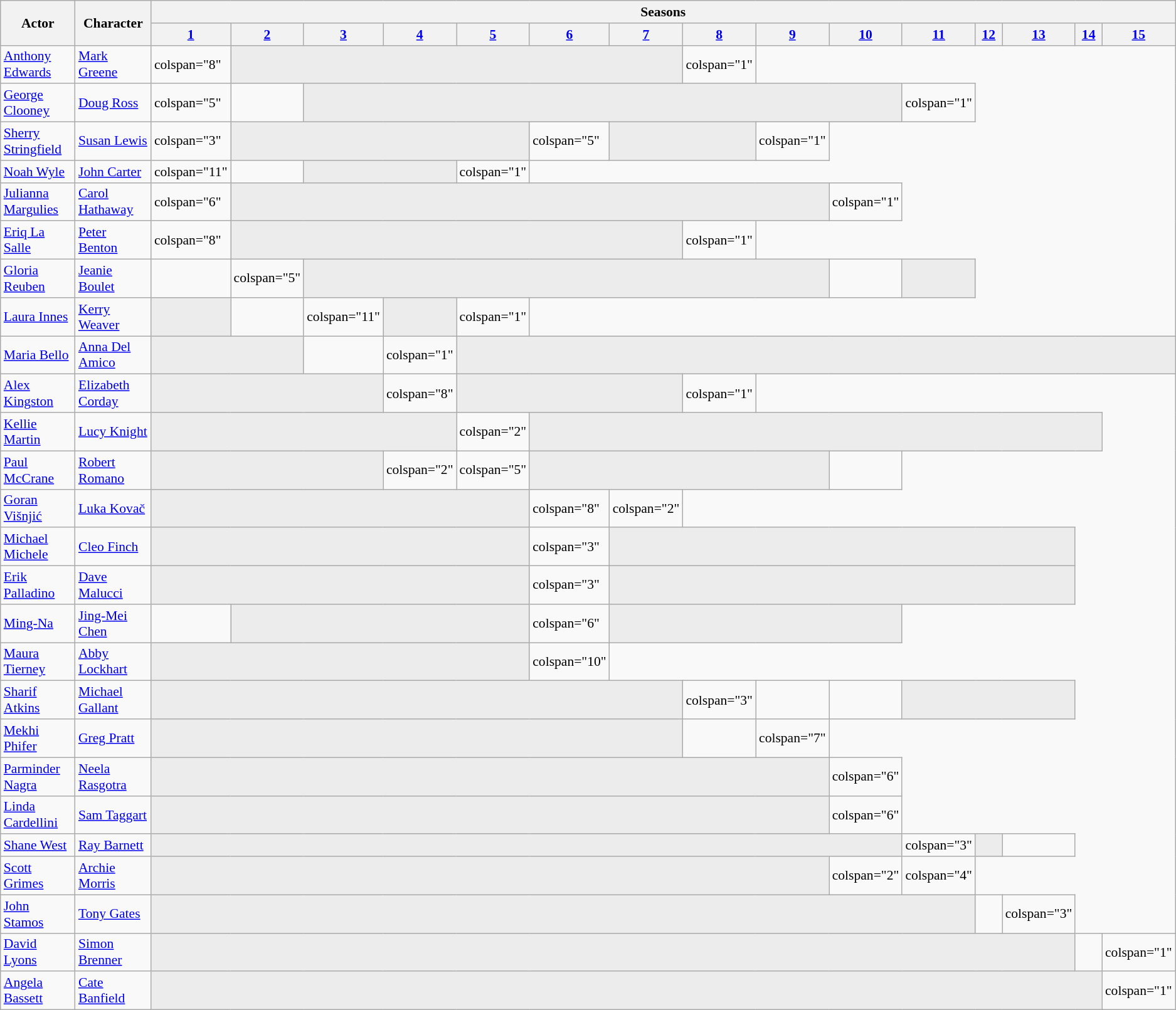<table class="wikitable sortable"style="text-align:left;font-size:90%">
<tr>
<th style="width:9%;" rowspan="2">Actor</th>
<th style="width:9%;" rowspan="2">Character</th>
<th colspan="15">Seasons</th>
</tr>
<tr>
<th style="width:4%;"><a href='#'>1</a></th>
<th style="width:4%;"><a href='#'>2</a></th>
<th style="width:4%;"><a href='#'>3</a></th>
<th style="width:4%;"><a href='#'>4</a></th>
<th style="width:4%;"><a href='#'>5</a></th>
<th style="width:4%;"><a href='#'>6</a></th>
<th style="width:4%;"><a href='#'>7</a></th>
<th style="width:4%;"><a href='#'>8</a></th>
<th style="width:4%;"><a href='#'>9</a></th>
<th style="width:4%;"><a href='#'>10</a></th>
<th style="width:4%;"><a href='#'>11</a></th>
<th style="width:4%;"><a href='#'>12</a></th>
<th style="width:4%;"><a href='#'>13</a></th>
<th style="width:4%;"><a href='#'>14</a></th>
<th style="width:4%;"><a href='#'>15</a></th>
</tr>
<tr>
<td><a href='#'>Anthony Edwards</a></td>
<td><a href='#'>Mark Greene</a></td>
<td>colspan="8" </td>
<td colspan="6" style="background: #ececec; color: grey; vertical-align: middle; text-align: center; " class="table-na"></td>
<td>colspan="1"  </td>
</tr>
<tr>
<td><a href='#'>George Clooney</a></td>
<td><a href='#'>Doug Ross</a></td>
<td>colspan="5" </td>
<td></td>
<td colspan="8" style="background: #ececec; color: grey; vertical-align: middle; text-align: center; " class="table-na"></td>
<td>colspan="1"  </td>
</tr>
<tr>
<td><a href='#'>Sherry Stringfield</a></td>
<td><a href='#'>Susan Lewis</a></td>
<td>colspan="3" </td>
<td colspan="4" style="background: #ececec; color: grey; vertical-align: middle; text-align: center; " class="table-na"></td>
<td>colspan="5" </td>
<td colspan="2" style="background: #ececec; color: grey; vertical-align: middle; text-align: center; " class="table-na"></td>
<td>colspan="1"  </td>
</tr>
<tr>
<td><a href='#'>Noah Wyle</a></td>
<td><a href='#'>John Carter</a></td>
<td>colspan="11" </td>
<td></td>
<td colspan="2" style="background: #ececec; color: grey; vertical-align: middle; text-align: center; " class="table-na"></td>
<td>colspan="1"  </td>
</tr>
<tr>
<td><a href='#'>Julianna Margulies</a></td>
<td><a href='#'>Carol Hathaway</a></td>
<td>colspan="6" </td>
<td colspan="8" style="background: #ececec; color: grey; vertical-align: middle; text-align: center; " class="table-na"></td>
<td>colspan="1"  </td>
</tr>
<tr>
<td><a href='#'>Eriq La Salle</a></td>
<td><a href='#'>Peter Benton</a></td>
<td>colspan="8" </td>
<td colspan="6" style="background: #ececec; color: grey; vertical-align: middle; text-align: center; " class="table-na"></td>
<td>colspan="1"  </td>
</tr>
<tr>
<td><a href='#'>Gloria Reuben</a></td>
<td><a href='#'>Jeanie Boulet</a></td>
<td></td>
<td>colspan="5" </td>
<td colspan="7" style="background: #ececec; color: grey; vertical-align: middle; text-align: center; " class="table-na"></td>
<td></td>
<td colspan="1" style="background: #ececec; color: grey; vertical-align: middle; text-align: center; " class="table-na"></td>
</tr>
<tr>
<td><a href='#'>Laura Innes</a></td>
<td><a href='#'>Kerry Weaver</a></td>
<td colspan="1" style="background: #ececec; color: grey; vertical-align: middle; text-align: center; " class="table-na"></td>
<td></td>
<td>colspan="11" </td>
<td colspan="1" style="background: #ececec; color: grey; vertical-align: middle; text-align: center; " class="table-na"></td>
<td>colspan="1"  </td>
</tr>
<tr>
<td><a href='#'>Maria Bello</a></td>
<td><a href='#'>Anna Del Amico</a></td>
<td colspan="2" style="background: #ececec; color: grey; vertical-align: middle; text-align: center; " class="table-na"></td>
<td></td>
<td>colspan="1" </td>
<td colspan="11" style="background: #ececec; color: grey; vertical-align: middle; text-align: center; " class="table-na"></td>
</tr>
<tr>
<td><a href='#'>Alex Kingston</a></td>
<td><a href='#'>Elizabeth Corday</a></td>
<td colspan="3" style="background: #ececec; color: grey; vertical-align: middle; text-align: center; " class="table-na"></td>
<td>colspan="8" </td>
<td colspan="3" style="background: #ececec; color: grey; vertical-align: middle; text-align: center; " class="table-na"></td>
<td>colspan="1"  </td>
</tr>
<tr>
<td><a href='#'>Kellie Martin</a></td>
<td><a href='#'>Lucy Knight</a></td>
<td colspan="4" style="background: #ececec; color: grey; vertical-align: middle; text-align: center; " class="table-na"></td>
<td>colspan="2" </td>
<td colspan="9" style="background: #ececec; color: grey; vertical-align: middle; text-align: center; " class="table-na"></td>
</tr>
<tr>
<td><a href='#'>Paul McCrane</a></td>
<td><a href='#'>Robert Romano</a></td>
<td colspan="3" style="background: #ececec; color: grey; vertical-align: middle; text-align: center; " class="table-na"></td>
<td>colspan="2" </td>
<td>colspan="5" </td>
<td colspan="4" style="background: #ececec; color: grey; vertical-align: middle; text-align: center; " class="table-na"></td>
<td></td>
</tr>
<tr>
<td><a href='#'>Goran Višnjić</a></td>
<td><a href='#'>Luka Kovač</a></td>
<td colspan="5" style="background: #ececec; color: grey; vertical-align: middle; text-align: center; " class="table-na"></td>
<td>colspan="8" </td>
<td>colspan="2"  </td>
</tr>
<tr>
<td><a href='#'>Michael Michele</a></td>
<td><a href='#'>Cleo Finch</a></td>
<td colspan="5" style="background: #ececec; color: grey; vertical-align: middle; text-align: center; " class="table-na"></td>
<td>colspan="3" </td>
<td colspan="7" style="background: #ececec; color: grey; vertical-align: middle; text-align: center; " class="table-na"></td>
</tr>
<tr>
<td><a href='#'>Erik Palladino</a></td>
<td><a href='#'>Dave Malucci</a></td>
<td colspan="5" style="background: #ececec; color: grey; vertical-align: middle; text-align: center; " class="table-na"></td>
<td>colspan="3" </td>
<td colspan="7" style="background: #ececec; color: grey; vertical-align: middle; text-align: center; " class="table-na"></td>
</tr>
<tr>
<td><a href='#'>Ming-Na</a></td>
<td><a href='#'>Jing-Mei Chen</a></td>
<td></td>
<td colspan="4" style="background: #ececec; color: grey; vertical-align: middle; text-align: center; " class="table-na"></td>
<td>colspan="6" </td>
<td colspan="4" style="background: #ececec; color: grey; vertical-align: middle; text-align: center; " class="table-na"></td>
</tr>
<tr>
<td><a href='#'>Maura Tierney</a></td>
<td><a href='#'>Abby Lockhart</a></td>
<td colspan="5" style="background: #ececec; color: grey; vertical-align: middle; text-align: center; " class="table-na"></td>
<td>colspan="10" </td>
</tr>
<tr>
<td><a href='#'>Sharif Atkins</a></td>
<td><a href='#'>Michael Gallant</a></td>
<td colspan="7" style="background: #ececec; color: grey; vertical-align: middle; text-align: center; " class="table-na"></td>
<td>colspan="3" </td>
<td></td>
<td></td>
<td colspan="3" style="background: #ececec; color: grey; vertical-align: middle; text-align: center; " class="table-na"></td>
</tr>
<tr>
<td><a href='#'>Mekhi Phifer</a></td>
<td><a href='#'>Greg Pratt</a></td>
<td colspan="7" style="background: #ececec; color: grey; vertical-align: middle; text-align: center; " class="table-na"></td>
<td></td>
<td>colspan="7" </td>
</tr>
<tr>
<td><a href='#'>Parminder Nagra</a></td>
<td><a href='#'>Neela Rasgotra</a></td>
<td colspan="9" style="background: #ececec; color: grey; vertical-align: middle; text-align: center; " class="table-na"></td>
<td>colspan="6" </td>
</tr>
<tr>
<td><a href='#'>Linda Cardellini</a></td>
<td><a href='#'>Sam Taggart</a></td>
<td colspan="9" style="background: #ececec; color: grey; vertical-align: middle; text-align: center; " class="table-na"></td>
<td>colspan="6" </td>
</tr>
<tr>
<td><a href='#'>Shane West</a></td>
<td><a href='#'>Ray Barnett</a></td>
<td colspan="10" style="background: #ececec; color: grey; vertical-align: middle; text-align: center; " class="table-na"></td>
<td>colspan="3" </td>
<td colspan="1" style="background: #ececec; color: grey; vertical-align: middle; text-align: center; " class="table-na"></td>
<td></td>
</tr>
<tr>
<td><a href='#'>Scott Grimes</a></td>
<td><a href='#'>Archie Morris</a></td>
<td colspan="9" style="background: #ececec; color: grey; vertical-align: middle; text-align: center; " class="table-na"></td>
<td>colspan="2" </td>
<td>colspan="4" </td>
</tr>
<tr>
<td><a href='#'>John Stamos</a></td>
<td><a href='#'>Tony Gates</a></td>
<td colspan="11" style="background: #ececec; color: grey; vertical-align: middle; text-align: center; " class="table-na"></td>
<td></td>
<td>colspan="3" </td>
</tr>
<tr>
<td><a href='#'>David Lyons</a></td>
<td><a href='#'>Simon Brenner</a></td>
<td colspan="13" style="background: #ececec; color: grey; vertical-align: middle; text-align: center; " class="table-na"></td>
<td></td>
<td>colspan="1" </td>
</tr>
<tr>
<td><a href='#'>Angela Bassett</a></td>
<td><a href='#'>Cate Banfield</a></td>
<td colspan="14" style="background: #ececec; color: grey; vertical-align: middle; text-align: center; " class="table-na"></td>
<td>colspan="1" </td>
</tr>
</table>
